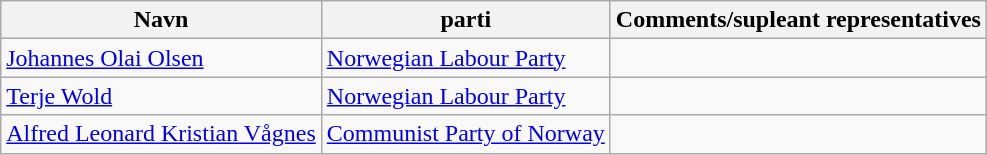<table class="wikitable">
<tr>
<th>Navn</th>
<th>parti</th>
<th>Comments/supleant representatives</th>
</tr>
<tr>
<td><a href='#'>Johannes Olai Olsen</a></td>
<td><a href='#'>Norwegian Labour Party</a></td>
<td></td>
</tr>
<tr>
<td><a href='#'>Terje Wold</a></td>
<td><a href='#'>Norwegian Labour Party</a></td>
<td></td>
</tr>
<tr>
<td><a href='#'>Alfred Leonard Kristian Vågnes</a></td>
<td><a href='#'>Communist Party of Norway</a></td>
<td></td>
</tr>
</table>
